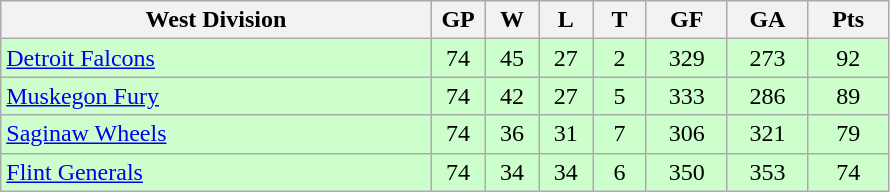<table class="wikitable">
<tr>
<th width="40%" bgcolor="#e0e0e0">West Division</th>
<th width="5%" bgcolor="#e0e0e0">GP</th>
<th width="5%" bgcolor="#e0e0e0">W</th>
<th width="5%" bgcolor="#e0e0e0">L</th>
<th width="5%" bgcolor="#e0e0e0">T</th>
<th width="7.5%" bgcolor="#e0e0e0">GF</th>
<th width="7.5%" bgcolor="#e0e0e0">GA</th>
<th width="7.5%" bgcolor="#e0e0e0">Pts</th>
</tr>
<tr align="center" bgcolor="#CCFFCC">
<td align="left"><a href='#'>Detroit Falcons</a></td>
<td>74</td>
<td>45</td>
<td>27</td>
<td>2</td>
<td>329</td>
<td>273</td>
<td>92</td>
</tr>
<tr align="center" bgcolor="#CCFFCC">
<td align="left"><a href='#'>Muskegon Fury</a></td>
<td>74</td>
<td>42</td>
<td>27</td>
<td>5</td>
<td>333</td>
<td>286</td>
<td>89</td>
</tr>
<tr align="center" bgcolor="#CCFFCC">
<td align="left"><a href='#'>Saginaw Wheels</a></td>
<td>74</td>
<td>36</td>
<td>31</td>
<td>7</td>
<td>306</td>
<td>321</td>
<td>79</td>
</tr>
<tr align="center" bgcolor="#CCFFCC">
<td align="left"><a href='#'>Flint Generals</a></td>
<td>74</td>
<td>34</td>
<td>34</td>
<td>6</td>
<td>350</td>
<td>353</td>
<td>74</td>
</tr>
</table>
